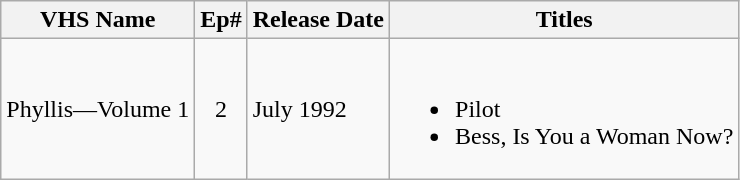<table class="wikitable">
<tr>
<th>VHS Name</th>
<th>Ep#</th>
<th>Release Date</th>
<th>Titles</th>
</tr>
<tr>
<td>Phyllis—Volume 1</td>
<td style="text-align:center;">2</td>
<td>July 1992</td>
<td><br><ul><li>Pilot</li><li>Bess, Is You a Woman Now?</li></ul></td>
</tr>
</table>
